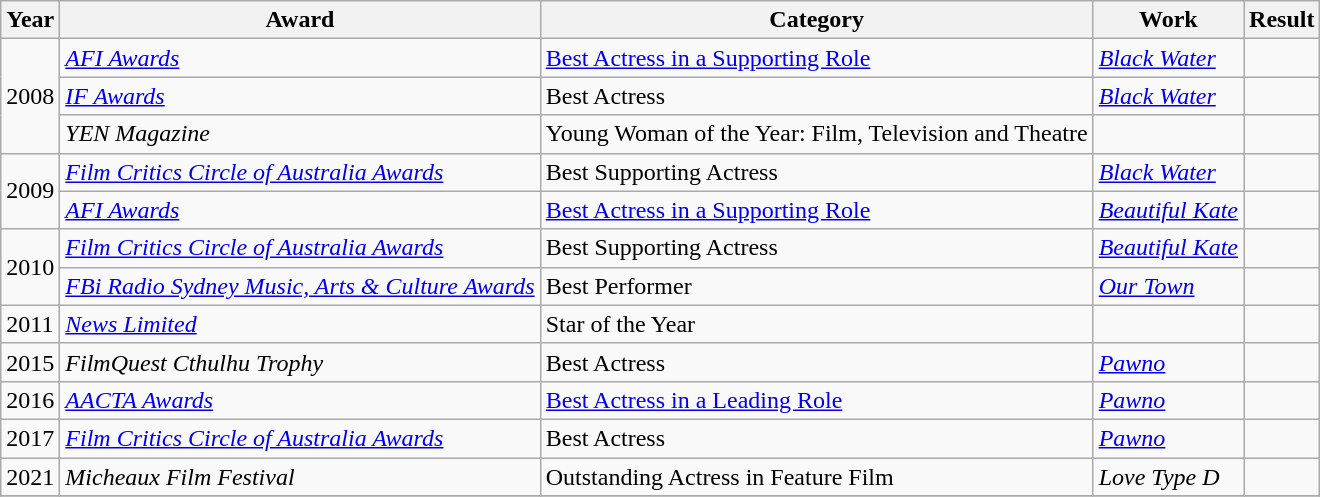<table class="wikitable">
<tr>
<th>Year</th>
<th>Award</th>
<th>Category</th>
<th>Work</th>
<th>Result</th>
</tr>
<tr>
<td rowspan="3">2008</td>
<td><em><a href='#'>AFI Awards</a></em></td>
<td><a href='#'>Best Actress in a Supporting Role</a></td>
<td><em><a href='#'>Black Water</a></em></td>
<td></td>
</tr>
<tr>
<td><em><a href='#'>IF Awards</a></em></td>
<td>Best Actress</td>
<td><em><a href='#'>Black Water</a></em></td>
<td></td>
</tr>
<tr>
<td><em>YEN Magazine</em></td>
<td>Young Woman of the Year: Film, Television and Theatre</td>
<td></td>
<td></td>
</tr>
<tr>
<td rowspan="2">2009</td>
<td><em><a href='#'>Film Critics Circle of Australia Awards</a></em></td>
<td>Best Supporting Actress</td>
<td><em><a href='#'>Black Water</a></em></td>
<td></td>
</tr>
<tr>
<td><em><a href='#'>AFI Awards</a></em></td>
<td><a href='#'>Best Actress in a Supporting Role</a></td>
<td><em><a href='#'>Beautiful Kate</a></em></td>
<td></td>
</tr>
<tr>
<td rowspan="2">2010</td>
<td><em><a href='#'>Film Critics Circle of Australia Awards</a></em></td>
<td>Best Supporting Actress</td>
<td><em><a href='#'>Beautiful Kate</a></em></td>
<td></td>
</tr>
<tr>
<td><em><a href='#'>FBi Radio Sydney Music, Arts & Culture Awards</a></em></td>
<td>Best Performer</td>
<td><em><a href='#'>Our Town</a></em></td>
<td></td>
</tr>
<tr>
<td>2011</td>
<td><em><a href='#'>News Limited</a></em></td>
<td>Star of the Year</td>
<td></td>
<td></td>
</tr>
<tr>
<td>2015</td>
<td><em>FilmQuest Cthulhu Trophy</em></td>
<td>Best Actress</td>
<td><em><a href='#'>Pawno</a></em></td>
<td></td>
</tr>
<tr>
<td>2016</td>
<td><em><a href='#'>AACTA Awards</a></em></td>
<td><a href='#'>Best Actress in a Leading Role</a></td>
<td><em><a href='#'>Pawno</a></em></td>
<td></td>
</tr>
<tr>
<td>2017</td>
<td><em><a href='#'>Film Critics Circle of Australia Awards</a></em></td>
<td>Best Actress</td>
<td><em><a href='#'>Pawno</a></em></td>
<td></td>
</tr>
<tr>
<td>2021</td>
<td><em>Micheaux Film Festival</em></td>
<td>Outstanding Actress in Feature Film</td>
<td><em>Love Type D</em></td>
<td></td>
</tr>
<tr>
</tr>
</table>
